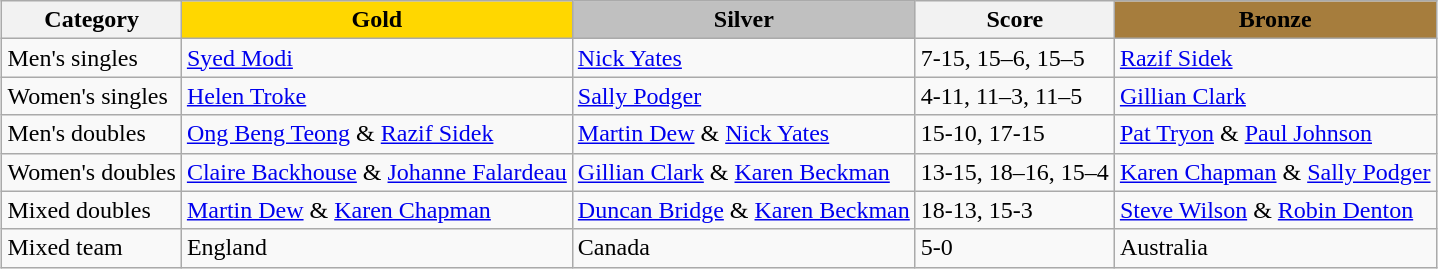<table class=wikitable style="margin:auto;">
<tr>
<th>Category</th>
<th style="background:gold;">Gold</th>
<th style="background:silver;">Silver</th>
<th>Score</th>
<th style="background:#a67d3d;">Bronze</th>
</tr>
<tr>
<td>Men's singles</td>
<td> <a href='#'>Syed Modi</a></td>
<td> <a href='#'>Nick Yates</a></td>
<td>7-15, 15–6, 15–5</td>
<td> <a href='#'>Razif Sidek</a></td>
</tr>
<tr>
<td>Women's singles</td>
<td> <a href='#'>Helen Troke</a></td>
<td> <a href='#'>Sally Podger</a></td>
<td>4-11, 11–3, 11–5</td>
<td> <a href='#'>Gillian Clark</a></td>
</tr>
<tr>
<td>Men's doubles</td>
<td> <a href='#'>Ong Beng Teong</a> & <a href='#'>Razif Sidek</a></td>
<td> <a href='#'>Martin Dew</a> & <a href='#'>Nick Yates</a></td>
<td>15-10, 17-15</td>
<td> <a href='#'>Pat Tryon</a> & <a href='#'>Paul Johnson</a></td>
</tr>
<tr>
<td>Women's doubles</td>
<td> <a href='#'>Claire Backhouse</a> & <a href='#'>Johanne Falardeau</a></td>
<td> <a href='#'>Gillian Clark</a> & <a href='#'>Karen Beckman</a></td>
<td>13-15, 18–16, 15–4</td>
<td> <a href='#'>Karen Chapman</a> & <a href='#'>Sally Podger</a></td>
</tr>
<tr>
<td>Mixed doubles</td>
<td> <a href='#'>Martin Dew</a> & <a href='#'>Karen Chapman</a></td>
<td> <a href='#'>Duncan Bridge</a> & <a href='#'>Karen Beckman</a></td>
<td>18-13, 15-3</td>
<td> <a href='#'>Steve Wilson</a> & <a href='#'>Robin Denton</a></td>
</tr>
<tr>
<td>Mixed team</td>
<td> England</td>
<td> Canada</td>
<td>5-0</td>
<td> Australia</td>
</tr>
</table>
